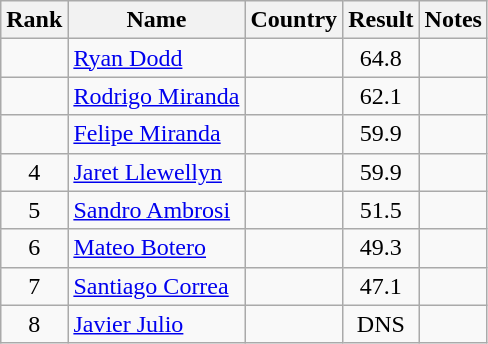<table class="wikitable sortable" style="text-align:center;">
<tr>
<th>Rank</th>
<th>Name</th>
<th>Country</th>
<th>Result</th>
<th>Notes</th>
</tr>
<tr>
<td></td>
<td align=left><a href='#'>Ryan Dodd</a></td>
<td align=left></td>
<td>64.8</td>
<td></td>
</tr>
<tr>
<td></td>
<td align=left><a href='#'>Rodrigo Miranda</a></td>
<td align=left></td>
<td>62.1</td>
<td></td>
</tr>
<tr>
<td></td>
<td align=left><a href='#'>Felipe Miranda</a></td>
<td align=left></td>
<td>59.9</td>
<td></td>
</tr>
<tr>
<td>4</td>
<td align=left><a href='#'>Jaret Llewellyn</a></td>
<td align=left></td>
<td>59.9</td>
<td></td>
</tr>
<tr>
<td>5</td>
<td align=left><a href='#'>Sandro Ambrosi</a></td>
<td align=left></td>
<td>51.5</td>
<td></td>
</tr>
<tr>
<td>6</td>
<td align=left><a href='#'>Mateo Botero</a></td>
<td align=left></td>
<td>49.3</td>
<td></td>
</tr>
<tr>
<td>7</td>
<td align=left><a href='#'>Santiago Correa</a></td>
<td align=left></td>
<td>47.1</td>
<td></td>
</tr>
<tr>
<td>8</td>
<td align=left><a href='#'>Javier Julio</a></td>
<td align=left></td>
<td>DNS</td>
<td></td>
</tr>
</table>
